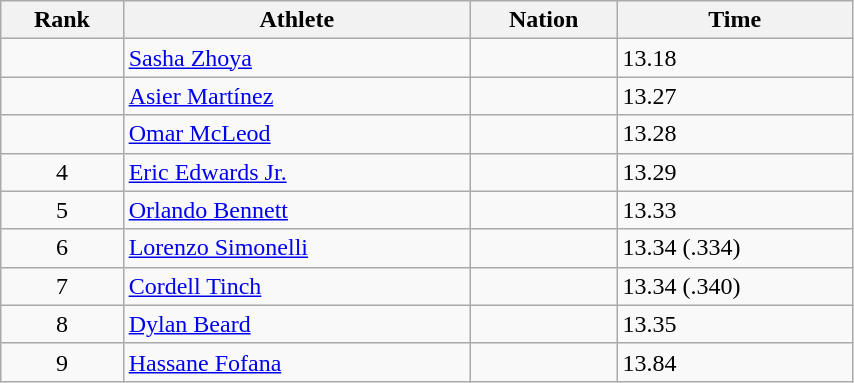<table class="wikitable" style="width: 45%;">
<tr>
<th scope="col">Rank</th>
<th scope="col">Athlete</th>
<th scope="col">Nation</th>
<th scope="col">Time</th>
</tr>
<tr>
<td align=center></td>
<td><a href='#'>Sasha Zhoya</a></td>
<td></td>
<td>13.18</td>
</tr>
<tr>
<td align=center></td>
<td><a href='#'>Asier Martínez</a></td>
<td></td>
<td>13.27</td>
</tr>
<tr>
<td align=center></td>
<td><a href='#'>Omar McLeod</a></td>
<td></td>
<td>13.28</td>
</tr>
<tr>
<td align=center>4</td>
<td><a href='#'>Eric Edwards Jr.</a></td>
<td></td>
<td>13.29</td>
</tr>
<tr>
<td align=center>5</td>
<td><a href='#'>Orlando Bennett</a></td>
<td></td>
<td>13.33</td>
</tr>
<tr>
<td align=center>6</td>
<td><a href='#'>Lorenzo Simonelli</a></td>
<td></td>
<td>13.34 (.334)</td>
</tr>
<tr>
<td align=center>7</td>
<td><a href='#'>Cordell Tinch</a></td>
<td></td>
<td>13.34 (.340)</td>
</tr>
<tr>
<td align=center>8</td>
<td><a href='#'>Dylan Beard</a></td>
<td></td>
<td>13.35</td>
</tr>
<tr>
<td align=center>9</td>
<td><a href='#'>Hassane Fofana</a></td>
<td></td>
<td>13.84</td>
</tr>
</table>
